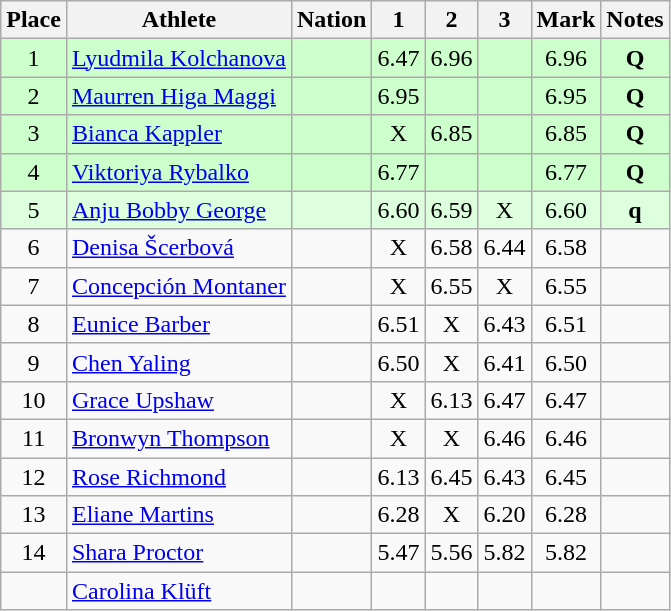<table class="wikitable sortable" style="text-align:center">
<tr>
<th>Place</th>
<th>Athlete</th>
<th>Nation</th>
<th>1</th>
<th>2</th>
<th>3</th>
<th>Mark</th>
<th>Notes</th>
</tr>
<tr bgcolor=ccffcc>
<td>1</td>
<td style="text-align:left"><a href='#'>Lyudmila Kolchanova</a></td>
<td align=left></td>
<td>6.47</td>
<td>6.96</td>
<td></td>
<td>6.96</td>
<td><strong>Q</strong></td>
</tr>
<tr bgcolor=ccffcc>
<td>2</td>
<td style="text-align:left"><a href='#'>Maurren Higa Maggi</a></td>
<td align=left></td>
<td>6.95</td>
<td></td>
<td></td>
<td>6.95</td>
<td><strong>Q</strong></td>
</tr>
<tr bgcolor=ccffcc>
<td>3</td>
<td style="text-align:left"><a href='#'>Bianca Kappler</a></td>
<td align=left></td>
<td>X</td>
<td>6.85</td>
<td></td>
<td>6.85</td>
<td><strong>Q</strong></td>
</tr>
<tr bgcolor=ccffcc>
<td>4</td>
<td style="text-align:left"><a href='#'>Viktoriya Rybalko</a></td>
<td align=left></td>
<td>6.77</td>
<td></td>
<td></td>
<td>6.77</td>
<td><strong>Q</strong></td>
</tr>
<tr bgcolor=ddffdd>
<td>5</td>
<td style="text-align:left"><a href='#'>Anju Bobby George</a></td>
<td align=left></td>
<td>6.60</td>
<td>6.59</td>
<td>X</td>
<td>6.60</td>
<td><strong>q</strong></td>
</tr>
<tr>
<td>6</td>
<td style="text-align:left"><a href='#'>Denisa Šcerbová</a></td>
<td align=left></td>
<td>X</td>
<td>6.58</td>
<td>6.44</td>
<td>6.58</td>
<td></td>
</tr>
<tr>
<td>7</td>
<td style="text-align:left"><a href='#'>Concepción Montaner</a></td>
<td align=left></td>
<td>X</td>
<td>6.55</td>
<td>X</td>
<td>6.55</td>
<td></td>
</tr>
<tr>
<td>8</td>
<td style="text-align:left"><a href='#'>Eunice Barber</a></td>
<td align=left></td>
<td>6.51</td>
<td>X</td>
<td>6.43</td>
<td>6.51</td>
<td></td>
</tr>
<tr>
<td>9</td>
<td style="text-align:left"><a href='#'>Chen Yaling</a></td>
<td align=left></td>
<td>6.50</td>
<td>X</td>
<td>6.41</td>
<td>6.50</td>
<td></td>
</tr>
<tr>
<td>10</td>
<td style="text-align:left"><a href='#'>Grace Upshaw</a></td>
<td align=left></td>
<td>X</td>
<td>6.13</td>
<td>6.47</td>
<td>6.47</td>
<td></td>
</tr>
<tr>
<td>11</td>
<td style="text-align:left"><a href='#'>Bronwyn Thompson</a></td>
<td align=left></td>
<td>X</td>
<td>X</td>
<td>6.46</td>
<td>6.46</td>
<td></td>
</tr>
<tr>
<td>12</td>
<td style="text-align:left"><a href='#'>Rose Richmond</a></td>
<td align=left></td>
<td>6.13</td>
<td>6.45</td>
<td>6.43</td>
<td>6.45</td>
<td></td>
</tr>
<tr>
<td>13</td>
<td style="text-align:left"><a href='#'>Eliane Martins</a></td>
<td align=left></td>
<td>6.28</td>
<td>X</td>
<td>6.20</td>
<td>6.28</td>
<td></td>
</tr>
<tr>
<td>14</td>
<td style="text-align:left"><a href='#'>Shara Proctor</a></td>
<td align=left></td>
<td>5.47</td>
<td>5.56</td>
<td>5.82</td>
<td>5.82</td>
<td></td>
</tr>
<tr>
<td></td>
<td style="text-align:left"><a href='#'>Carolina Klüft</a></td>
<td align=left></td>
<td></td>
<td></td>
<td></td>
<td></td>
<td></td>
</tr>
</table>
